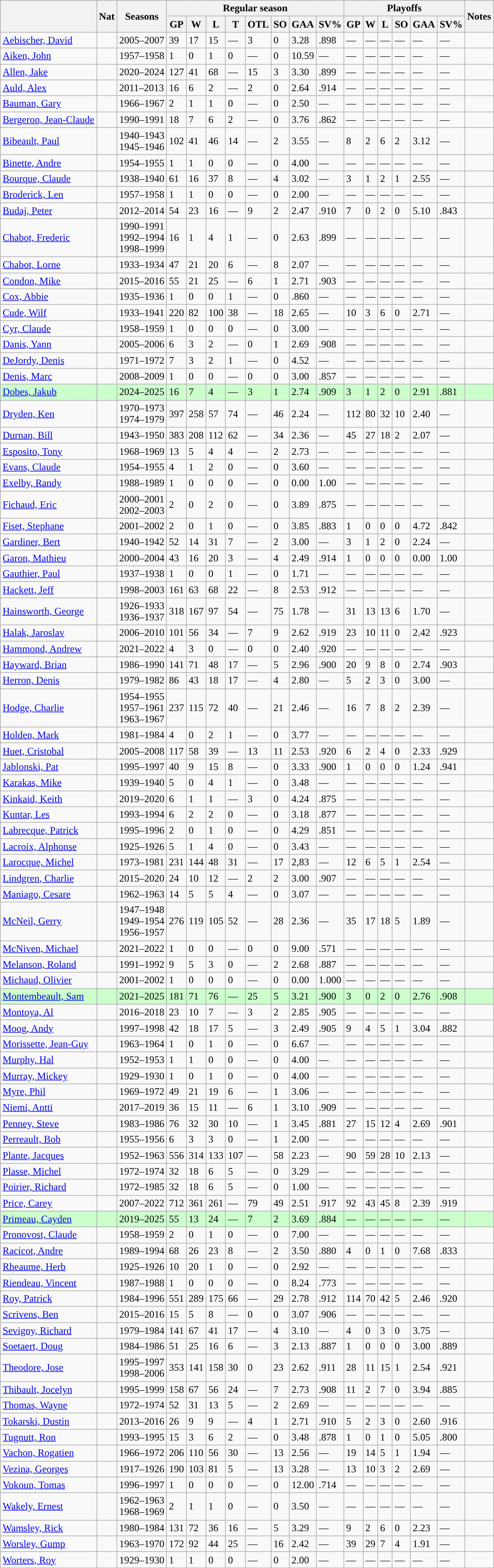<table class="wikitable sortable">
<tr>
<th rowspan="2"></th>
<th rowspan="2">Nat</th>
<th rowspan="2">Seasons</th>
<th colspan="8" class="unsortable">Regular season</th>
<th colspan="6" class="unsortable">Playoffs</th>
<th rowspan="2">Notes</th>
</tr>
<tr>
<th>GP</th>
<th>W</th>
<th>L</th>
<th>T</th>
<th>OTL</th>
<th>SO</th>
<th>GAA</th>
<th>SV%</th>
<th>GP</th>
<th>W</th>
<th>L</th>
<th>SO</th>
<th>GAA</th>
<th>SV%</th>
</tr>
<tr>
<td><span></span> <a href='#'>Aebischer, David</a></td>
<td></td>
<td>2005–2007</td>
<td>39</td>
<td>17</td>
<td>15</td>
<td>—</td>
<td>3</td>
<td>0</td>
<td>3.28</td>
<td>.898</td>
<td>—</td>
<td>—</td>
<td>—</td>
<td>—</td>
<td>—</td>
<td>—</td>
<td></td>
</tr>
<tr>
<td><a href='#'>Aiken, John</a></td>
<td></td>
<td>1957–1958</td>
<td>1</td>
<td>0</td>
<td>1</td>
<td>0</td>
<td>—</td>
<td>0</td>
<td>10.59</td>
<td>—</td>
<td>—</td>
<td>—</td>
<td>—</td>
<td>—</td>
<td>—</td>
<td>—</td>
<td></td>
</tr>
<tr>
<td><a href='#'>Allen, Jake</a></td>
<td></td>
<td>2020–2024</td>
<td>127</td>
<td>41</td>
<td>68</td>
<td>—</td>
<td>15</td>
<td>3</td>
<td>3.30</td>
<td>.899</td>
<td>—</td>
<td>—</td>
<td>—</td>
<td>—</td>
<td>—</td>
<td>—</td>
<td></td>
</tr>
<tr>
<td><a href='#'>Auld, Alex</a></td>
<td></td>
<td>2011–2013</td>
<td>16</td>
<td>6</td>
<td>2</td>
<td>—</td>
<td>2</td>
<td>0</td>
<td>2.64</td>
<td>.914</td>
<td>—</td>
<td>—</td>
<td>—</td>
<td>—</td>
<td>—</td>
<td>—</td>
<td></td>
</tr>
<tr>
<td><span></span> <a href='#'>Bauman, Gary</a></td>
<td></td>
<td>1966–1967</td>
<td>2</td>
<td>1</td>
<td>1</td>
<td>0</td>
<td>—</td>
<td>0</td>
<td>2.50</td>
<td>—</td>
<td>—</td>
<td>—</td>
<td>—</td>
<td>—</td>
<td>—</td>
<td>—</td>
<td></td>
</tr>
<tr>
<td><a href='#'>Bergeron, Jean-Claude</a></td>
<td></td>
<td>1990–1991</td>
<td>18</td>
<td>7</td>
<td>6</td>
<td>2</td>
<td>—</td>
<td>0</td>
<td>3.76</td>
<td>.862</td>
<td>—</td>
<td>—</td>
<td>—</td>
<td>—</td>
<td>—</td>
<td>—</td>
<td></td>
</tr>
<tr>
<td><a href='#'>Bibeault, Paul</a></td>
<td></td>
<td>1940–1943<br>1945–1946</td>
<td>102</td>
<td>41</td>
<td>46</td>
<td>14</td>
<td>—</td>
<td>2</td>
<td>3.55</td>
<td>—</td>
<td>8</td>
<td>2</td>
<td>6</td>
<td>2</td>
<td>3.12</td>
<td>—</td>
<td></td>
</tr>
<tr>
<td><a href='#'>Binette, Andre</a></td>
<td></td>
<td>1954–1955</td>
<td>1</td>
<td>1</td>
<td>0</td>
<td>0</td>
<td>—</td>
<td>0</td>
<td>4.00</td>
<td>—</td>
<td>—</td>
<td>—</td>
<td>—</td>
<td>—</td>
<td>—</td>
<td>—</td>
<td></td>
</tr>
<tr>
<td><a href='#'>Bourque, Claude</a></td>
<td></td>
<td>1938–1940</td>
<td>61</td>
<td>16</td>
<td>37</td>
<td>8</td>
<td>—</td>
<td>4</td>
<td>3.02</td>
<td>—</td>
<td>3</td>
<td>1</td>
<td>2</td>
<td>1</td>
<td>2.55</td>
<td>—</td>
<td></td>
</tr>
<tr>
<td><a href='#'>Broderick, Len</a></td>
<td></td>
<td>1957–1958</td>
<td>1</td>
<td>1</td>
<td>0</td>
<td>0</td>
<td>—</td>
<td>0</td>
<td>2.00</td>
<td>—</td>
<td>—</td>
<td>—</td>
<td>—</td>
<td>—</td>
<td>—</td>
<td>—</td>
<td></td>
</tr>
<tr>
<td><a href='#'>Budaj, Peter</a></td>
<td></td>
<td>2012–2014</td>
<td>54</td>
<td>23</td>
<td>16</td>
<td>—</td>
<td>9</td>
<td>2</td>
<td>2.47</td>
<td>.910</td>
<td>7</td>
<td>0</td>
<td>2</td>
<td>0</td>
<td>5.10</td>
<td>.843</td>
<td></td>
</tr>
<tr>
<td><span></span> <a href='#'>Chabot, Frederic</a></td>
<td></td>
<td>1990–1991<br>1992–1994<br>1998–1999</td>
<td>16</td>
<td>1</td>
<td>4</td>
<td>1</td>
<td>—</td>
<td>0</td>
<td>2.63</td>
<td>.899</td>
<td>—</td>
<td>—</td>
<td>—</td>
<td>—</td>
<td>—</td>
<td>—</td>
<td></td>
</tr>
<tr>
<td><a href='#'>Chabot, Lorne</a></td>
<td></td>
<td>1933–1934</td>
<td>47</td>
<td>21</td>
<td>20</td>
<td>6</td>
<td>—</td>
<td>8</td>
<td>2.07</td>
<td>—</td>
<td>—</td>
<td>—</td>
<td>—</td>
<td>—</td>
<td>—</td>
<td>—</td>
<td></td>
</tr>
<tr>
<td><a href='#'>Condon, Mike</a></td>
<td></td>
<td>2015–2016</td>
<td>55</td>
<td>21</td>
<td>25</td>
<td>—</td>
<td>6</td>
<td>1</td>
<td>2.71</td>
<td>.903</td>
<td>—</td>
<td>—</td>
<td>—</td>
<td>—</td>
<td>—</td>
<td>—</td>
<td></td>
</tr>
<tr>
<td><a href='#'>Cox, Abbie</a></td>
<td></td>
<td>1935–1936</td>
<td>1</td>
<td>0</td>
<td>0</td>
<td>1</td>
<td>—</td>
<td>0</td>
<td>.860</td>
<td>—</td>
<td>—</td>
<td>—</td>
<td>—</td>
<td>—</td>
<td>—</td>
<td>—</td>
<td></td>
</tr>
<tr>
<td><a href='#'>Cude, Wilf</a></td>
<td></td>
<td>1933–1941</td>
<td>220</td>
<td>82</td>
<td>100</td>
<td>38</td>
<td>—</td>
<td>18</td>
<td>2.65</td>
<td>—</td>
<td>10</td>
<td>3</td>
<td>6</td>
<td>0</td>
<td>2.71</td>
<td>—</td>
<td></td>
</tr>
<tr>
<td><a href='#'>Cyr, Claude</a></td>
<td></td>
<td>1958–1959</td>
<td>1</td>
<td>0</td>
<td>0</td>
<td>0</td>
<td>—</td>
<td>0</td>
<td>3.00</td>
<td>—</td>
<td>—</td>
<td>—</td>
<td>—</td>
<td>—</td>
<td>—</td>
<td>—</td>
<td></td>
</tr>
<tr>
<td><span></span> <a href='#'>Danis, Yann</a></td>
<td></td>
<td>2005–2006</td>
<td>6</td>
<td>3</td>
<td>2</td>
<td>—</td>
<td>0</td>
<td>1</td>
<td>2.69</td>
<td>.908</td>
<td>—</td>
<td>—</td>
<td>—</td>
<td>—</td>
<td>—</td>
<td>—</td>
<td></td>
</tr>
<tr>
<td><a href='#'>DeJordy, Denis</a></td>
<td></td>
<td>1971–1972</td>
<td>7</td>
<td>3</td>
<td>2</td>
<td>1</td>
<td>—</td>
<td>0</td>
<td>4.52</td>
<td>—</td>
<td>—</td>
<td>—</td>
<td>—</td>
<td>—</td>
<td>—</td>
<td>—</td>
<td></td>
</tr>
<tr>
<td><a href='#'>Denis, Marc</a></td>
<td></td>
<td>2008–2009</td>
<td>1</td>
<td>0</td>
<td>0</td>
<td>—</td>
<td>0</td>
<td>0</td>
<td>3.00</td>
<td>.857</td>
<td>—</td>
<td>—</td>
<td>—</td>
<td>—</td>
<td>—</td>
<td>—</td>
<td></td>
</tr>
<tr bgcolor="#CCFFCC">
<td><a href='#'>Dobes, Jakub</a></td>
<td></td>
<td>2024–2025</td>
<td>16</td>
<td>7</td>
<td>4</td>
<td>—</td>
<td>3</td>
<td>1</td>
<td>2.74</td>
<td>.909</td>
<td>3</td>
<td>1</td>
<td>2</td>
<td>0</td>
<td>2.91</td>
<td>.881</td>
<td></td>
</tr>
<tr>
<td><a href='#'>Dryden, Ken</a></td>
<td></td>
<td>1970–1973<br>1974–1979</td>
<td>397</td>
<td>258</td>
<td>57</td>
<td>74</td>
<td>—</td>
<td>46</td>
<td>2.24</td>
<td>—</td>
<td>112</td>
<td>80</td>
<td>32</td>
<td>10</td>
<td>2.40</td>
<td>—</td>
<td></td>
</tr>
<tr>
<td><a href='#'>Durnan, Bill</a></td>
<td></td>
<td>1943–1950</td>
<td>383</td>
<td>208</td>
<td>112</td>
<td>62</td>
<td>—</td>
<td>34</td>
<td>2.36</td>
<td>—</td>
<td>45</td>
<td>27</td>
<td>18</td>
<td>2</td>
<td>2.07</td>
<td>—</td>
<td></td>
</tr>
<tr>
<td><span></span> <a href='#'>Esposito, Tony</a></td>
<td></td>
<td>1968–1969</td>
<td>13</td>
<td>5</td>
<td>4</td>
<td>4</td>
<td>—</td>
<td>2</td>
<td>2.73</td>
<td>—</td>
<td>—</td>
<td>—</td>
<td>—</td>
<td>—</td>
<td>—</td>
<td>—</td>
<td></td>
</tr>
<tr>
<td><a href='#'>Evans, Claude</a></td>
<td></td>
<td>1954–1955</td>
<td>4</td>
<td>1</td>
<td>2</td>
<td>0</td>
<td>—</td>
<td>0</td>
<td>3.60</td>
<td>—</td>
<td>—</td>
<td>—</td>
<td>—</td>
<td>—</td>
<td>—</td>
<td>—</td>
<td></td>
</tr>
<tr>
<td><a href='#'>Exelby, Randy</a></td>
<td></td>
<td>1988–1989</td>
<td>1</td>
<td>0</td>
<td>0</td>
<td>0</td>
<td>—</td>
<td>0</td>
<td>0.00</td>
<td>1.00</td>
<td>—</td>
<td>—</td>
<td>—</td>
<td>—</td>
<td>—</td>
<td>—</td>
<td></td>
</tr>
<tr>
<td><span></span> <a href='#'>Fichaud, Eric</a></td>
<td></td>
<td>2000–2001<br>2002–2003</td>
<td>2</td>
<td>0</td>
<td>2</td>
<td>0</td>
<td>—</td>
<td>0</td>
<td>3.89</td>
<td>.875</td>
<td>—</td>
<td>—</td>
<td>—</td>
<td>—</td>
<td>—</td>
<td>—</td>
<td></td>
</tr>
<tr>
<td><a href='#'>Fiset, Stephane</a></td>
<td></td>
<td>2001–2002</td>
<td>2</td>
<td>0</td>
<td>1</td>
<td>0</td>
<td>—</td>
<td>0</td>
<td>3.85</td>
<td>.883</td>
<td>1</td>
<td>0</td>
<td>0</td>
<td>0</td>
<td>4.72</td>
<td>.842</td>
<td></td>
</tr>
<tr>
<td><span></span> <a href='#'>Gardiner, Bert</a></td>
<td></td>
<td>1940–1942</td>
<td>52</td>
<td>14</td>
<td>31</td>
<td>7</td>
<td>—</td>
<td>2</td>
<td>3.00</td>
<td>—</td>
<td>3</td>
<td>1</td>
<td>2</td>
<td>0</td>
<td>2.24</td>
<td>—</td>
<td></td>
</tr>
<tr>
<td><a href='#'>Garon, Mathieu</a></td>
<td></td>
<td>2000–2004</td>
<td>43</td>
<td>16</td>
<td>20</td>
<td>3</td>
<td>—</td>
<td>4</td>
<td>2.49</td>
<td>.914</td>
<td>1</td>
<td>0</td>
<td>0</td>
<td>0</td>
<td>0.00</td>
<td>1.00</td>
<td></td>
</tr>
<tr>
<td><a href='#'>Gauthier, Paul</a></td>
<td></td>
<td>1937–1938</td>
<td>1</td>
<td>0</td>
<td>0</td>
<td>1</td>
<td>—</td>
<td>0</td>
<td>1.71</td>
<td>—</td>
<td>—</td>
<td>—</td>
<td>—</td>
<td>—</td>
<td>—</td>
<td>—</td>
<td></td>
</tr>
<tr>
<td><span></span> <a href='#'>Hackett, Jeff</a></td>
<td></td>
<td>1998–2003</td>
<td>161</td>
<td>63</td>
<td>68</td>
<td>22</td>
<td>—</td>
<td>8</td>
<td>2.53</td>
<td>.912</td>
<td>—</td>
<td>—</td>
<td>—</td>
<td>—</td>
<td>—</td>
<td>—</td>
<td></td>
</tr>
<tr>
<td><a href='#'>Hainsworth, George</a></td>
<td></td>
<td>1926–1933<br>1936–1937</td>
<td>318</td>
<td>167</td>
<td>97</td>
<td>54</td>
<td>—</td>
<td>75</td>
<td>1.78</td>
<td>—</td>
<td>31</td>
<td>13</td>
<td>13</td>
<td>6</td>
<td>1.70</td>
<td>—</td>
<td></td>
</tr>
<tr>
<td><a href='#'>Halak, Jaroslav</a></td>
<td></td>
<td>2006–2010</td>
<td>101</td>
<td>56</td>
<td>34</td>
<td>—</td>
<td>7</td>
<td>9</td>
<td>2.62</td>
<td>.919</td>
<td>23</td>
<td>10</td>
<td>11</td>
<td>0</td>
<td>2.42</td>
<td>.923</td>
<td></td>
</tr>
<tr>
<td><a href='#'>Hammond, Andrew</a></td>
<td></td>
<td>2021–2022</td>
<td>4</td>
<td>3</td>
<td>0</td>
<td>—</td>
<td>0</td>
<td>0</td>
<td>2.40</td>
<td>.920</td>
<td>—</td>
<td>—</td>
<td>—</td>
<td>—</td>
<td>—</td>
<td>—</td>
<td></td>
</tr>
<tr>
<td><a href='#'>Hayward, Brian</a></td>
<td></td>
<td>1986–1990</td>
<td>141</td>
<td>71</td>
<td>48</td>
<td>17</td>
<td>—</td>
<td>5</td>
<td>2.96</td>
<td>.900</td>
<td>20</td>
<td>9</td>
<td>8</td>
<td>0</td>
<td>2.74</td>
<td>.903</td>
<td></td>
</tr>
<tr>
<td><a href='#'>Herron, Denis</a></td>
<td></td>
<td>1979–1982</td>
<td>86</td>
<td>43</td>
<td>18</td>
<td>17</td>
<td>—</td>
<td>4</td>
<td>2.80</td>
<td>—</td>
<td>5</td>
<td>2</td>
<td>3</td>
<td>0</td>
<td>3.00</td>
<td>—</td>
<td></td>
</tr>
<tr>
<td><a href='#'>Hodge, Charlie</a></td>
<td></td>
<td>1954–1955<br>1957–1961<br>1963–1967</td>
<td>237</td>
<td>115</td>
<td>72</td>
<td>40</td>
<td>—</td>
<td>21</td>
<td>2.46</td>
<td>—</td>
<td>16</td>
<td>7</td>
<td>8</td>
<td>2</td>
<td>2.39</td>
<td>—</td>
<td></td>
</tr>
<tr>
<td><a href='#'>Holden, Mark</a></td>
<td></td>
<td>1981–1984</td>
<td>4</td>
<td>0</td>
<td>2</td>
<td>1</td>
<td>—</td>
<td>0</td>
<td>3.77</td>
<td>—</td>
<td>—</td>
<td>—</td>
<td>—</td>
<td>—</td>
<td>—</td>
<td>—</td>
<td></td>
</tr>
<tr>
<td><a href='#'>Huet, Cristobal</a></td>
<td></td>
<td>2005–2008</td>
<td>117</td>
<td>58</td>
<td>39</td>
<td>—</td>
<td>13</td>
<td>11</td>
<td>2.53</td>
<td>.920</td>
<td>6</td>
<td>2</td>
<td>4</td>
<td>0</td>
<td>2.33</td>
<td>.929</td>
<td></td>
</tr>
<tr>
<td><span></span> <a href='#'>Jablonski, Pat</a></td>
<td></td>
<td>1995–1997</td>
<td>40</td>
<td>9</td>
<td>15</td>
<td>8</td>
<td>—</td>
<td>0</td>
<td>3.33</td>
<td>.900</td>
<td>1</td>
<td>0</td>
<td>0</td>
<td>0</td>
<td>1.24</td>
<td>.941</td>
<td></td>
</tr>
<tr>
<td><span></span> <a href='#'>Karakas, Mike</a></td>
<td></td>
<td>1939–1940</td>
<td>5</td>
<td>0</td>
<td>4</td>
<td>1</td>
<td>—</td>
<td>0</td>
<td>3.48</td>
<td>—</td>
<td>—</td>
<td>—</td>
<td>—</td>
<td>—</td>
<td>—</td>
<td>—</td>
<td></td>
</tr>
<tr>
<td><a href='#'>Kinkaid, Keith</a></td>
<td></td>
<td>2019–2020</td>
<td>6</td>
<td>1</td>
<td>1</td>
<td>—</td>
<td>3</td>
<td>0</td>
<td>4.24</td>
<td>.875</td>
<td>—</td>
<td>—</td>
<td>—</td>
<td>—</td>
<td>—</td>
<td>—</td>
<td></td>
</tr>
<tr>
<td><a href='#'>Kuntar, Les</a></td>
<td></td>
<td>1993–1994</td>
<td>6</td>
<td>2</td>
<td>2</td>
<td>0</td>
<td>—</td>
<td>0</td>
<td>3.18</td>
<td>.877</td>
<td>—</td>
<td>—</td>
<td>—</td>
<td>—</td>
<td>—</td>
<td>—</td>
<td></td>
</tr>
<tr>
<td><span></span> <a href='#'>Labrecque, Patrick</a></td>
<td></td>
<td>1995–1996</td>
<td>2</td>
<td>0</td>
<td>1</td>
<td>0</td>
<td>—</td>
<td>0</td>
<td>4.29</td>
<td>.851</td>
<td>—</td>
<td>—</td>
<td>—</td>
<td>—</td>
<td>—</td>
<td>—</td>
<td></td>
</tr>
<tr>
<td><a href='#'>Lacroix, Alphonse</a></td>
<td></td>
<td>1925–1926</td>
<td>5</td>
<td>1</td>
<td>4</td>
<td>0</td>
<td>—</td>
<td>0</td>
<td>3.43</td>
<td>—</td>
<td>—</td>
<td>—</td>
<td>—</td>
<td>—</td>
<td>—</td>
<td>—</td>
<td></td>
</tr>
<tr>
<td><a href='#'>Larocque, Michel</a></td>
<td></td>
<td>1973–1981</td>
<td>231</td>
<td>144</td>
<td>48</td>
<td>31</td>
<td>—</td>
<td>17</td>
<td>2,83</td>
<td>—</td>
<td>12</td>
<td>6</td>
<td>5</td>
<td>1</td>
<td>2.54</td>
<td>—</td>
<td></td>
</tr>
<tr>
<td><a href='#'>Lindgren, Charlie</a></td>
<td></td>
<td>2015–2020</td>
<td>24</td>
<td>10</td>
<td>12</td>
<td>—</td>
<td>2</td>
<td>2</td>
<td>3.00</td>
<td>.907</td>
<td>—</td>
<td>—</td>
<td>—</td>
<td>—</td>
<td>—</td>
<td>—</td>
<td></td>
</tr>
<tr>
<td><span></span> <a href='#'>Maniago, Cesare</a></td>
<td></td>
<td>1962–1963</td>
<td>14</td>
<td>5</td>
<td>5</td>
<td>4</td>
<td>—</td>
<td>0</td>
<td>3.07</td>
<td>—</td>
<td>—</td>
<td>—</td>
<td>—</td>
<td>—</td>
<td>—</td>
<td>—</td>
<td></td>
</tr>
<tr>
<td><a href='#'>McNeil, Gerry</a></td>
<td></td>
<td>1947–1948<br>1949–1954<br>1956–1957</td>
<td>276</td>
<td>119</td>
<td>105</td>
<td>52</td>
<td>—</td>
<td>28</td>
<td>2.36</td>
<td>—</td>
<td>35</td>
<td>17</td>
<td>18</td>
<td>5</td>
<td>1.89</td>
<td>—</td>
<td></td>
</tr>
<tr>
<td><a href='#'>McNiven, Michael</a></td>
<td></td>
<td>2021–2022</td>
<td>1</td>
<td>0</td>
<td>0</td>
<td>—</td>
<td>0</td>
<td>0</td>
<td>9.00</td>
<td>.571</td>
<td>—</td>
<td>—</td>
<td>—</td>
<td>—</td>
<td>—</td>
<td>—</td>
<td></td>
</tr>
<tr>
<td><a href='#'>Melanson, Roland</a></td>
<td></td>
<td>1991–1992</td>
<td>9</td>
<td>5</td>
<td>3</td>
<td>0</td>
<td>—</td>
<td>2</td>
<td>2.68</td>
<td>.887</td>
<td>—</td>
<td>—</td>
<td>—</td>
<td>—</td>
<td>—</td>
<td>—</td>
<td></td>
</tr>
<tr>
<td><a href='#'>Michaud, Olivier</a></td>
<td></td>
<td>2001–2002</td>
<td>1</td>
<td>0</td>
<td>0</td>
<td>0</td>
<td>—</td>
<td>0</td>
<td>0.00</td>
<td>1.000</td>
<td>—</td>
<td>—</td>
<td>—</td>
<td>—</td>
<td>—</td>
<td>—</td>
<td></td>
</tr>
<tr bgcolor="#CCFFCC">
<td><a href='#'>Montembeault, Sam</a></td>
<td></td>
<td>2021–2025</td>
<td>181</td>
<td>71</td>
<td>76</td>
<td>—</td>
<td>25</td>
<td>5</td>
<td>3.21</td>
<td>.900</td>
<td>3</td>
<td>0</td>
<td>2</td>
<td>0</td>
<td>2.76</td>
<td>.908</td>
<td></td>
</tr>
<tr>
<td><a href='#'>Montoya, Al</a></td>
<td></td>
<td>2016–2018</td>
<td>23</td>
<td>10</td>
<td>7</td>
<td>—</td>
<td>3</td>
<td>2</td>
<td>2.85</td>
<td>.905</td>
<td>—</td>
<td>—</td>
<td>—</td>
<td>—</td>
<td>—</td>
<td>—</td>
<td></td>
</tr>
<tr>
<td><a href='#'>Moog, Andy</a></td>
<td></td>
<td>1997–1998</td>
<td>42</td>
<td>18</td>
<td>17</td>
<td>5</td>
<td>—</td>
<td>3</td>
<td>2.49</td>
<td>.905</td>
<td>9</td>
<td>4</td>
<td>5</td>
<td>1</td>
<td>3.04</td>
<td>.882</td>
<td></td>
</tr>
<tr>
<td><a href='#'>Morissette, Jean-Guy</a></td>
<td></td>
<td>1963–1964</td>
<td>1</td>
<td>0</td>
<td>1</td>
<td>0</td>
<td>—</td>
<td>0</td>
<td>6.67</td>
<td>—</td>
<td>—</td>
<td>—</td>
<td>—</td>
<td>—</td>
<td>—</td>
<td>—</td>
<td></td>
</tr>
<tr>
<td><a href='#'>Murphy, Hal</a></td>
<td></td>
<td>1952–1953</td>
<td>1</td>
<td>1</td>
<td>0</td>
<td>0</td>
<td>—</td>
<td>0</td>
<td>4.00</td>
<td>—</td>
<td>—</td>
<td>—</td>
<td>—</td>
<td>—</td>
<td>—</td>
<td>—</td>
<td></td>
</tr>
<tr>
<td><a href='#'>Murray, Mickey</a></td>
<td></td>
<td>1929–1930</td>
<td>1</td>
<td>0</td>
<td>1</td>
<td>0</td>
<td>—</td>
<td>0</td>
<td>4.00</td>
<td>—</td>
<td>—</td>
<td>—</td>
<td>—</td>
<td>—</td>
<td>—</td>
<td>—</td>
<td></td>
</tr>
<tr>
<td><a href='#'>Myre, Phil</a></td>
<td></td>
<td>1969–1972</td>
<td>49</td>
<td>21</td>
<td>19</td>
<td>6</td>
<td>—</td>
<td>1</td>
<td>3.06</td>
<td>—</td>
<td>—</td>
<td>—</td>
<td>—</td>
<td>—</td>
<td>—</td>
<td>—</td>
<td></td>
</tr>
<tr>
<td><a href='#'>Niemi, Antti</a></td>
<td></td>
<td>2017–2019</td>
<td>36</td>
<td>15</td>
<td>11</td>
<td>—</td>
<td>6</td>
<td>1</td>
<td>3.10</td>
<td>.909</td>
<td>—</td>
<td>—</td>
<td>—</td>
<td>—</td>
<td>—</td>
<td>—</td>
<td></td>
</tr>
<tr>
<td><span></span> <a href='#'>Penney, Steve</a></td>
<td></td>
<td>1983–1986</td>
<td>76</td>
<td>32</td>
<td>30</td>
<td>10</td>
<td>—</td>
<td>1</td>
<td>3.45</td>
<td>.881</td>
<td>27</td>
<td>15</td>
<td>12</td>
<td>4</td>
<td>2.69</td>
<td>.901</td>
<td></td>
</tr>
<tr>
<td><a href='#'>Perreault, Bob</a></td>
<td></td>
<td>1955–1956</td>
<td>6</td>
<td>3</td>
<td>3</td>
<td>0</td>
<td>—</td>
<td>1</td>
<td>2.00</td>
<td>—</td>
<td>—</td>
<td>—</td>
<td>—</td>
<td>—</td>
<td>—</td>
<td>—</td>
<td></td>
</tr>
<tr>
<td><a href='#'>Plante, Jacques</a></td>
<td></td>
<td>1952–1963</td>
<td>556</td>
<td>314</td>
<td>133</td>
<td>107</td>
<td>—</td>
<td>58</td>
<td>2.23</td>
<td>—</td>
<td>90</td>
<td>59</td>
<td>28</td>
<td>10</td>
<td>2.13</td>
<td>—</td>
<td></td>
</tr>
<tr>
<td><a href='#'>Plasse, Michel</a></td>
<td></td>
<td>1972–1974</td>
<td>32</td>
<td>18</td>
<td>6</td>
<td>5</td>
<td>—</td>
<td>0</td>
<td>3.29</td>
<td>—</td>
<td>—</td>
<td>—</td>
<td>—</td>
<td>—</td>
<td>—</td>
<td>—</td>
<td></td>
</tr>
<tr>
<td><a href='#'>Poirier, Richard</a></td>
<td></td>
<td>1972–1985</td>
<td>32</td>
<td>18</td>
<td>6</td>
<td>5</td>
<td>—</td>
<td>0</td>
<td>1.00</td>
<td>—</td>
<td>—</td>
<td>—</td>
<td>—</td>
<td>—</td>
<td>—</td>
<td>—</td>
<td></td>
</tr>
<tr>
<td><a href='#'>Price, Carey</a></td>
<td></td>
<td>2007–2022</td>
<td>712</td>
<td>361</td>
<td>261</td>
<td>—</td>
<td>79</td>
<td>49</td>
<td>2.51</td>
<td>.917</td>
<td>92</td>
<td>43</td>
<td>45</td>
<td>8</td>
<td>2.39</td>
<td>.919</td>
<td></td>
</tr>
<tr bgcolor="#CCFFCC">
<td><a href='#'>Primeau, Cayden</a></td>
<td></td>
<td>2019–2025</td>
<td>55</td>
<td>13</td>
<td>24</td>
<td>—</td>
<td>7</td>
<td>2</td>
<td>3.69</td>
<td>.884</td>
<td>—</td>
<td>—</td>
<td>—</td>
<td>—</td>
<td>—</td>
<td>—</td>
<td></td>
</tr>
<tr>
<td><a href='#'>Pronovost, Claude</a></td>
<td></td>
<td>1958–1959</td>
<td>2</td>
<td>0</td>
<td>1</td>
<td>0</td>
<td>—</td>
<td>0</td>
<td>7.00</td>
<td>—</td>
<td>—</td>
<td>—</td>
<td>—</td>
<td>—</td>
<td>—</td>
<td>—</td>
<td></td>
</tr>
<tr>
<td><span></span> <a href='#'>Racicot, Andre</a></td>
<td></td>
<td>1989–1994</td>
<td>68</td>
<td>26</td>
<td>23</td>
<td>8</td>
<td>—</td>
<td>2</td>
<td>3.50</td>
<td>.880</td>
<td>4</td>
<td>0</td>
<td>1</td>
<td>0</td>
<td>7.68</td>
<td>.833</td>
<td></td>
</tr>
<tr>
<td><a href='#'>Rheaume, Herb</a></td>
<td></td>
<td>1925–1926</td>
<td>10</td>
<td>20</td>
<td>1</td>
<td>0</td>
<td>—</td>
<td>0</td>
<td>2.92</td>
<td>—</td>
<td>—</td>
<td>—</td>
<td>—</td>
<td>—</td>
<td>—</td>
<td>—</td>
<td></td>
</tr>
<tr>
<td><a href='#'>Riendeau, Vincent</a></td>
<td></td>
<td>1987–1988</td>
<td>1</td>
<td>0</td>
<td>0</td>
<td>0</td>
<td>—</td>
<td>0</td>
<td>8.24</td>
<td>.773</td>
<td>—</td>
<td>—</td>
<td>—</td>
<td>—</td>
<td>—</td>
<td>—</td>
<td></td>
</tr>
<tr>
<td><a href='#'>Roy, Patrick</a></td>
<td></td>
<td>1984–1996</td>
<td>551</td>
<td>289</td>
<td>175</td>
<td>66</td>
<td>—</td>
<td>29</td>
<td>2.78</td>
<td>.912</td>
<td>114</td>
<td>70</td>
<td>42</td>
<td>5</td>
<td>2.46</td>
<td>.920</td>
<td></td>
</tr>
<tr>
<td><span></span> <a href='#'>Scrivens, Ben</a></td>
<td></td>
<td>2015–2016</td>
<td>15</td>
<td>5</td>
<td>8</td>
<td>—</td>
<td>0</td>
<td>0</td>
<td>3.07</td>
<td>.906</td>
<td>—</td>
<td>—</td>
<td>—</td>
<td>—</td>
<td>—</td>
<td>—</td>
<td></td>
</tr>
<tr>
<td><a href='#'>Sevigny, Richard</a></td>
<td></td>
<td>1979–1984</td>
<td>141</td>
<td>67</td>
<td>41</td>
<td>17</td>
<td>—</td>
<td>4</td>
<td>3.10</td>
<td>—</td>
<td>4</td>
<td>0</td>
<td>3</td>
<td>0</td>
<td>3.75</td>
<td>—</td>
<td></td>
</tr>
<tr>
<td><a href='#'>Soetaert, Doug</a></td>
<td></td>
<td>1984–1986</td>
<td>51</td>
<td>25</td>
<td>16</td>
<td>6</td>
<td>—</td>
<td>3</td>
<td>2.13</td>
<td>.887</td>
<td>1</td>
<td>0</td>
<td>0</td>
<td>0</td>
<td>3.00</td>
<td>.889</td>
<td></td>
</tr>
<tr>
<td><span></span> <a href='#'>Theodore, Jose</a></td>
<td></td>
<td>1995–1997<br>1998–2006</td>
<td>353</td>
<td>141</td>
<td>158</td>
<td>30</td>
<td>0</td>
<td>23</td>
<td>2.62</td>
<td>.911</td>
<td>28</td>
<td>11</td>
<td>15</td>
<td>1</td>
<td>2.54</td>
<td>.921</td>
<td></td>
</tr>
<tr>
<td><a href='#'>Thibault, Jocelyn</a></td>
<td></td>
<td>1995–1999</td>
<td>158</td>
<td>67</td>
<td>56</td>
<td>24</td>
<td>—</td>
<td>7</td>
<td>2.73</td>
<td>.908</td>
<td>11</td>
<td>2</td>
<td>7</td>
<td>0</td>
<td>3.94</td>
<td>.885</td>
<td></td>
</tr>
<tr>
<td><a href='#'>Thomas, Wayne</a></td>
<td></td>
<td>1972–1974</td>
<td>52</td>
<td>31</td>
<td>13</td>
<td>5</td>
<td>—</td>
<td>2</td>
<td>2.69</td>
<td>—</td>
<td>—</td>
<td>—</td>
<td>—</td>
<td>—</td>
<td>—</td>
<td>—</td>
<td></td>
</tr>
<tr>
<td><a href='#'>Tokarski, Dustin</a></td>
<td></td>
<td>2013–2016</td>
<td>26</td>
<td>9</td>
<td>9</td>
<td>—</td>
<td>4</td>
<td>1</td>
<td>2.71</td>
<td>.910</td>
<td>5</td>
<td>2</td>
<td>3</td>
<td>0</td>
<td>2.60</td>
<td>.916</td>
<td></td>
</tr>
<tr>
<td><a href='#'>Tugnutt, Ron</a></td>
<td></td>
<td>1993–1995</td>
<td>15</td>
<td>3</td>
<td>6</td>
<td>2</td>
<td>—</td>
<td>0</td>
<td>3.48</td>
<td>.878</td>
<td>1</td>
<td>0</td>
<td>1</td>
<td>0</td>
<td>5.05</td>
<td>.800</td>
<td></td>
</tr>
<tr>
<td><span></span> <a href='#'>Vachon, Rogatien</a></td>
<td></td>
<td>1966–1972</td>
<td>206</td>
<td>110</td>
<td>56</td>
<td>30</td>
<td>—</td>
<td>13</td>
<td>2.56</td>
<td>—</td>
<td>19</td>
<td>14</td>
<td>5</td>
<td>1</td>
<td>1.94</td>
<td>—</td>
<td></td>
</tr>
<tr>
<td><a href='#'>Vezina, Georges</a></td>
<td></td>
<td>1917–1926</td>
<td>190</td>
<td>103</td>
<td>81</td>
<td>5</td>
<td>—</td>
<td>13</td>
<td>3.28</td>
<td>—</td>
<td>13</td>
<td>10</td>
<td>3</td>
<td>2</td>
<td>2.69</td>
<td>—</td>
<td></td>
</tr>
<tr>
<td><a href='#'>Vokoun, Tomas</a></td>
<td></td>
<td>1996–1997</td>
<td>1</td>
<td>0</td>
<td>0</td>
<td>0</td>
<td>—</td>
<td>0</td>
<td>12.00</td>
<td>.714</td>
<td>—</td>
<td>—</td>
<td>—</td>
<td>—</td>
<td>—</td>
<td>—</td>
<td></td>
</tr>
<tr>
<td><span></span> <a href='#'>Wakely, Ernest</a></td>
<td></td>
<td>1962–1963<br>1968–1969</td>
<td>2</td>
<td>1</td>
<td>1</td>
<td>0</td>
<td>—</td>
<td>0</td>
<td>3.50</td>
<td>—</td>
<td>—</td>
<td>—</td>
<td>—</td>
<td>—</td>
<td>—</td>
<td>—</td>
<td></td>
</tr>
<tr>
<td><a href='#'>Wamsley, Rick</a></td>
<td></td>
<td>1980–1984</td>
<td>131</td>
<td>72</td>
<td>36</td>
<td>16</td>
<td>—</td>
<td>5</td>
<td>3.29</td>
<td>—</td>
<td>9</td>
<td>2</td>
<td>6</td>
<td>0</td>
<td>2.23</td>
<td>—</td>
<td></td>
</tr>
<tr>
<td><a href='#'>Worsley, Gump</a></td>
<td></td>
<td>1963–1970</td>
<td>172</td>
<td>92</td>
<td>44</td>
<td>25</td>
<td>—</td>
<td>16</td>
<td>2.42</td>
<td>—</td>
<td>39</td>
<td>29</td>
<td>7</td>
<td>4</td>
<td>1.91</td>
<td>—</td>
<td></td>
</tr>
<tr>
<td><a href='#'>Worters, Roy</a></td>
<td></td>
<td>1929–1930</td>
<td>1</td>
<td>1</td>
<td>0</td>
<td>0</td>
<td>—</td>
<td>0</td>
<td>2.00</td>
<td>—</td>
<td>—</td>
<td>—</td>
<td>—</td>
<td>—</td>
<td>—</td>
<td>—</td>
<td></td>
</tr>
</table>
